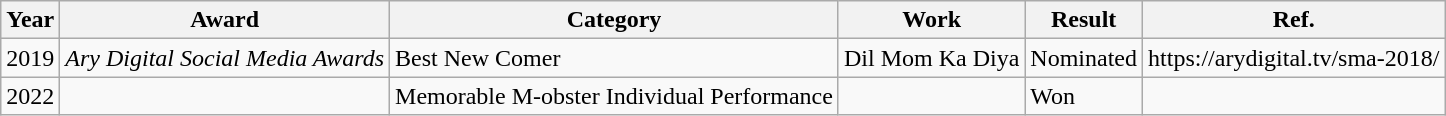<table class="wikitable">
<tr>
<th>Year</th>
<th>Award</th>
<th>Category</th>
<th>Work</th>
<th>Result</th>
<th>Ref.</th>
</tr>
<tr>
<td>2019</td>
<td><em>Ary Digital Social Media Awards</em></td>
<td>Best New Comer</td>
<td>Dil Mom Ka Diya</td>
<td>Nominated</td>
<td>https://arydigital.tv/sma-2018/</td>
</tr>
<tr>
<td>2022</td>
<td><em></em></td>
<td>Memorable M-obster Individual Performance</td>
<td></td>
<td>Won</td>
<td></td>
</tr>
</table>
